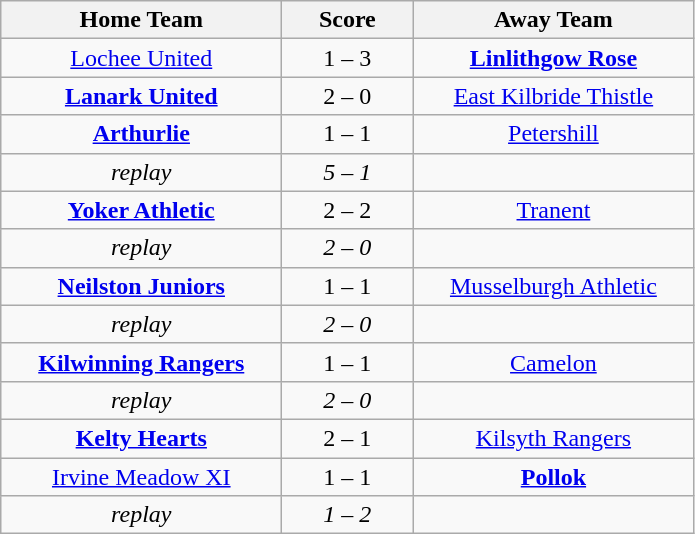<table class="wikitable" style="text-align: center">
<tr>
<th width=180>Home Team</th>
<th width=80>Score</th>
<th width=180>Away Team</th>
</tr>
<tr>
<td><a href='#'>Lochee United</a></td>
<td>1 – 3</td>
<td><strong><a href='#'>Linlithgow Rose</a></strong></td>
</tr>
<tr>
<td><strong><a href='#'>Lanark United</a></strong></td>
<td>2 – 0</td>
<td><a href='#'>East Kilbride Thistle</a></td>
</tr>
<tr>
<td><strong><a href='#'>Arthurlie</a></strong></td>
<td>1 – 1</td>
<td><a href='#'>Petershill</a></td>
</tr>
<tr>
<td><em>replay</em></td>
<td><em>5 – 1</em></td>
<td></td>
</tr>
<tr>
<td><strong><a href='#'>Yoker Athletic</a></strong></td>
<td>2 – 2</td>
<td><a href='#'>Tranent</a></td>
</tr>
<tr>
<td><em>replay</em></td>
<td><em>2 – 0</em></td>
<td></td>
</tr>
<tr>
<td><strong><a href='#'>Neilston Juniors</a></strong></td>
<td>1 – 1</td>
<td><a href='#'>Musselburgh Athletic</a></td>
</tr>
<tr>
<td><em>replay</em></td>
<td><em>2 – 0</em></td>
<td></td>
</tr>
<tr>
<td><strong><a href='#'>Kilwinning Rangers</a></strong></td>
<td>1 – 1</td>
<td><a href='#'>Camelon</a></td>
</tr>
<tr>
<td><em>replay</em></td>
<td><em>2 – 0</em></td>
<td></td>
</tr>
<tr>
<td><strong><a href='#'>Kelty Hearts</a></strong></td>
<td>2 – 1</td>
<td><a href='#'>Kilsyth Rangers</a></td>
</tr>
<tr>
<td><a href='#'>Irvine Meadow XI</a></td>
<td>1 – 1</td>
<td><strong><a href='#'>Pollok</a></strong></td>
</tr>
<tr>
<td><em>replay</em></td>
<td><em>1 – 2</em></td>
<td></td>
</tr>
</table>
